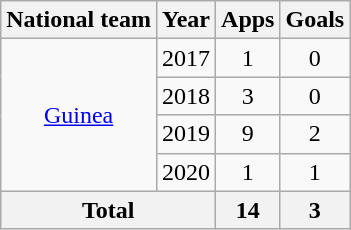<table class="wikitable" style="text-align:center">
<tr>
<th>National team</th>
<th>Year</th>
<th>Apps</th>
<th>Goals</th>
</tr>
<tr>
<td rowspan="4"><a href='#'>Guinea</a></td>
<td>2017</td>
<td>1</td>
<td>0</td>
</tr>
<tr>
<td>2018</td>
<td>3</td>
<td>0</td>
</tr>
<tr>
<td>2019</td>
<td>9</td>
<td>2</td>
</tr>
<tr>
<td>2020</td>
<td>1</td>
<td>1</td>
</tr>
<tr>
<th colspan="2">Total</th>
<th>14</th>
<th>3</th>
</tr>
</table>
